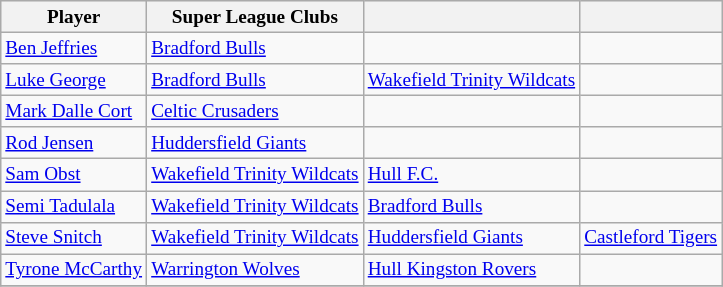<table class="wikitable" style="font-size:80%">
<tr bgcolor="#efefef">
<th width=" ">Player</th>
<th width=" ">Super League Clubs</th>
<th width=" "></th>
<th width=" "></th>
</tr>
<tr>
<td><a href='#'>Ben Jeffries</a></td>
<td> <a href='#'>Bradford Bulls</a></td>
<td></td>
<td></td>
</tr>
<tr>
<td><a href='#'>Luke George</a></td>
<td> <a href='#'>Bradford Bulls</a></td>
<td> <a href='#'>Wakefield Trinity Wildcats</a></td>
<td></td>
</tr>
<tr>
<td><a href='#'>Mark Dalle Cort</a></td>
<td> <a href='#'>Celtic Crusaders</a></td>
<td></td>
<td></td>
</tr>
<tr>
<td><a href='#'>Rod Jensen</a></td>
<td> <a href='#'>Huddersfield Giants</a></td>
<td></td>
<td></td>
</tr>
<tr>
<td><a href='#'>Sam Obst</a></td>
<td> <a href='#'>Wakefield Trinity Wildcats</a></td>
<td> <a href='#'>Hull F.C.</a></td>
<td></td>
</tr>
<tr>
<td><a href='#'>Semi Tadulala</a></td>
<td> <a href='#'>Wakefield Trinity Wildcats</a></td>
<td> <a href='#'>Bradford Bulls</a></td>
<td></td>
</tr>
<tr>
<td><a href='#'>Steve Snitch</a></td>
<td> <a href='#'>Wakefield Trinity Wildcats</a></td>
<td> <a href='#'>Huddersfield Giants</a></td>
<td> <a href='#'>Castleford Tigers</a></td>
</tr>
<tr>
<td><a href='#'>Tyrone McCarthy</a></td>
<td> <a href='#'>Warrington Wolves</a></td>
<td> <a href='#'>Hull Kingston Rovers</a></td>
<td></td>
</tr>
<tr>
</tr>
</table>
